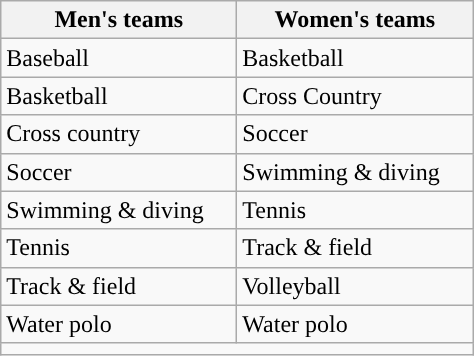<table class="wikitable" style=" ">
<tr>
<th width=150px>Men's teams</th>
<th width=150px>Women's teams</th>
</tr>
<tr>
<td>Baseball</td>
<td>Basketball</td>
</tr>
<tr>
<td>Basketball</td>
<td>Cross Country</td>
</tr>
<tr>
<td>Cross country</td>
<td>Soccer</td>
</tr>
<tr>
<td>Soccer</td>
<td>Swimming & diving</td>
</tr>
<tr>
<td>Swimming & diving</td>
<td>Tennis</td>
</tr>
<tr>
<td>Tennis</td>
<td>Track & field</td>
</tr>
<tr>
<td>Track & field</td>
<td>Volleyball</td>
</tr>
<tr>
<td>Water polo</td>
<td>Water polo</td>
</tr>
<tr>
<td colspan="2"></td>
</tr>
</table>
